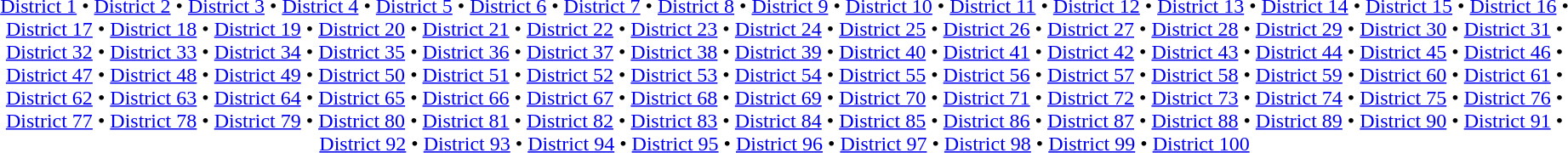<table class="toc" summary="Contents" id="toc">
<tr>
<td align="center"><a href='#'>District 1</a> • <a href='#'>District 2</a> • <a href='#'>District 3</a> • <a href='#'>District 4</a> • <a href='#'>District 5</a> • <a href='#'>District 6</a> • <a href='#'>District 7</a> • <a href='#'>District 8</a> • <a href='#'>District 9</a> • <a href='#'>District 10</a> • <a href='#'>District 11</a> • <a href='#'>District 12</a> • <a href='#'>District 13</a> • <a href='#'>District 14</a> • <a href='#'>District 15</a> • <a href='#'>District 16</a> • <a href='#'>District 17</a> • <a href='#'>District 18</a> • <a href='#'>District 19</a> • <a href='#'>District 20</a> • <a href='#'>District 21</a> • <a href='#'>District 22</a> • <a href='#'>District 23</a> • <a href='#'>District 24</a> • <a href='#'>District 25</a> • <a href='#'>District 26</a> • <a href='#'>District 27</a> • <a href='#'>District 28</a> • <a href='#'>District 29</a> • <a href='#'>District 30</a> • <a href='#'>District 31</a> • <a href='#'>District 32</a> • <a href='#'>District 33</a> • <a href='#'>District 34</a> • <a href='#'>District 35</a> • <a href='#'>District 36</a> • <a href='#'>District 37</a> • <a href='#'>District 38</a> • <a href='#'>District 39</a> • <a href='#'>District 40</a> • <a href='#'>District 41</a> • <a href='#'>District 42</a> • <a href='#'>District 43</a> • <a href='#'>District 44</a> • <a href='#'>District 45</a> • <a href='#'>District 46</a> • <a href='#'>District 47</a> • <a href='#'>District 48</a> • <a href='#'>District 49</a> • <a href='#'>District 50</a> • <a href='#'>District 51</a> • <a href='#'>District 52</a> • <a href='#'>District 53</a> • <a href='#'>District 54</a> • <a href='#'>District 55</a> • <a href='#'>District 56</a> • <a href='#'>District 57</a> • <a href='#'>District 58</a> • <a href='#'>District 59</a> • <a href='#'>District 60</a> • <a href='#'>District 61</a> • <a href='#'>District 62</a> • <a href='#'>District 63</a> • <a href='#'>District 64</a> • <a href='#'>District 65</a> • <a href='#'>District 66</a> • <a href='#'>District 67</a> • <a href='#'>District 68</a> • <a href='#'>District 69</a> • <a href='#'>District 70</a> • <a href='#'>District 71</a> • <a href='#'>District 72</a> • <a href='#'>District 73</a> • <a href='#'>District 74</a> • <a href='#'>District 75</a> • <a href='#'>District 76</a> • <a href='#'>District 77</a> • <a href='#'>District 78</a> • <a href='#'>District 79</a> • <a href='#'>District 80</a> • <a href='#'>District 81</a> • <a href='#'>District 82</a> • <a href='#'>District 83</a> • <a href='#'>District 84</a> • <a href='#'>District 85</a> • <a href='#'>District 86</a> • <a href='#'>District 87</a> • <a href='#'>District 88</a> • <a href='#'>District 89</a> • <a href='#'>District 90</a> • <a href='#'>District 91</a> • <a href='#'>District 92</a> • <a href='#'>District 93</a> • <a href='#'>District 94</a> • <a href='#'>District 95</a> • <a href='#'>District 96</a> • <a href='#'>District 97</a> • <a href='#'>District 98</a> • <a href='#'>District 99</a> • <a href='#'>District 100</a> </td>
</tr>
</table>
